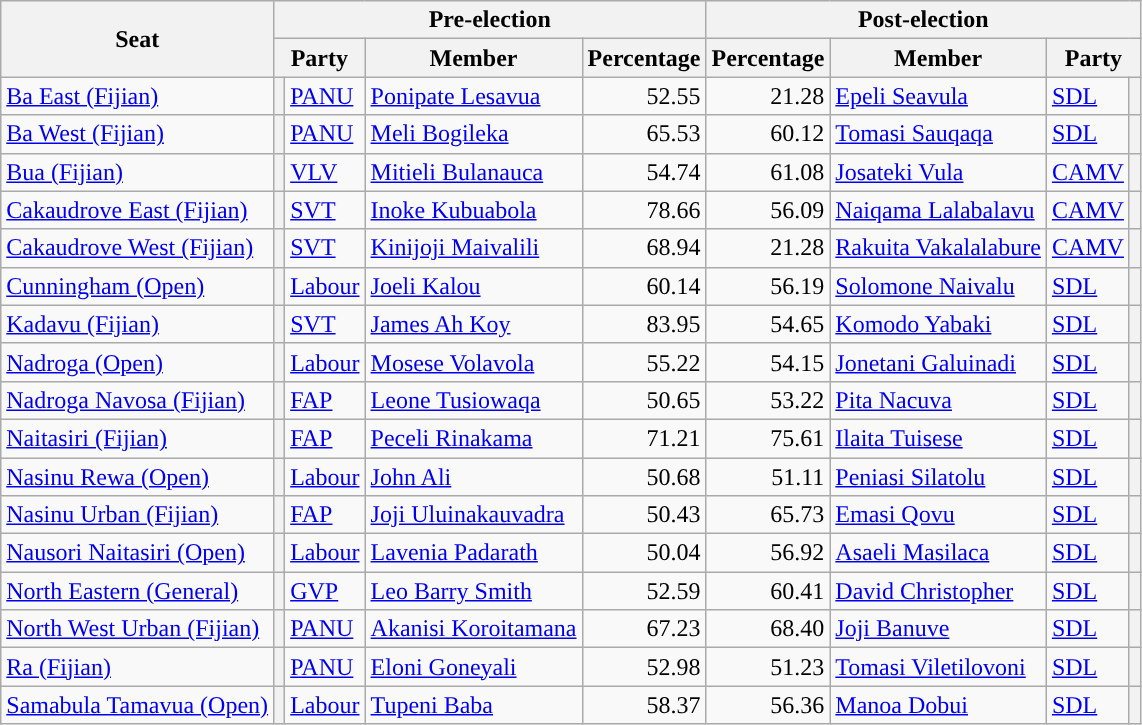<table class="wikitable sortable">
<tr style="text-align:center">
<th rowspan="2">Seat</th>
<th colspan="4">Pre-election</th>
<th colspan="4">Post-election</th>
</tr>
<tr style="text-align:center">
<th colspan="2">Party</th>
<th>Member</th>
<th>Percentage</th>
<th>Percentage</th>
<th>Member</th>
<th colspan="2">Party</th>
</tr>
<tr>
<td><a href='#'>Ba East (Fijian)</a></td>
<th style="background-color: "></th>
<td><a href='#'>PANU</a></td>
<td><a href='#'>Ponipate Lesavua</a></td>
<td style="text-align:right;">52.55</td>
<td style="text-align:right;">21.28</td>
<td><a href='#'>Epeli Seavula</a></td>
<td><a href='#'>SDL</a></td>
<th style="background-color: "></th>
</tr>
<tr>
<td><a href='#'>Ba West (Fijian)</a></td>
<th style="background-color: "></th>
<td><a href='#'>PANU</a></td>
<td><a href='#'>Meli Bogileka</a></td>
<td style="text-align:right;">65.53</td>
<td style="text-align:right;">60.12</td>
<td><a href='#'>Tomasi Sauqaqa</a></td>
<td><a href='#'>SDL</a></td>
<th style="background-color: "></th>
</tr>
<tr>
<td><a href='#'>Bua (Fijian)</a></td>
<th style="background-color: "></th>
<td><a href='#'>VLV</a></td>
<td><a href='#'>Mitieli Bulanauca</a></td>
<td style="text-align:right;">54.74</td>
<td style="text-align:right;">61.08</td>
<td><a href='#'>Josateki Vula</a></td>
<td><a href='#'>CAMV</a></td>
<th style="background-color: "></th>
</tr>
<tr>
<td><a href='#'>Cakaudrove East (Fijian)</a></td>
<th style="background-color: "></th>
<td><a href='#'>SVT</a></td>
<td><a href='#'>Inoke Kubuabola</a></td>
<td style="text-align:right;">78.66</td>
<td style="text-align:right;">56.09</td>
<td><a href='#'>Naiqama Lalabalavu</a></td>
<td><a href='#'>CAMV</a></td>
<th style="background-color: "></th>
</tr>
<tr>
<td><a href='#'>Cakaudrove West (Fijian)</a></td>
<th style="background-color: "></th>
<td><a href='#'>SVT</a></td>
<td><a href='#'>Kinijoji Maivalili</a></td>
<td style="text-align:right;">68.94</td>
<td style="text-align:right;">21.28</td>
<td><a href='#'>Rakuita Vakalalabure</a></td>
<td><a href='#'>CAMV</a></td>
<th style="background-color: "></th>
</tr>
<tr>
<td><a href='#'>Cunningham (Open)</a></td>
<th style="background-color: "></th>
<td><a href='#'>Labour</a></td>
<td><a href='#'>Joeli Kalou</a></td>
<td style="text-align:right;">60.14</td>
<td style="text-align:right;">56.19</td>
<td><a href='#'>Solomone Naivalu</a></td>
<td><a href='#'>SDL</a></td>
<th style="background-color: "></th>
</tr>
<tr>
<td><a href='#'>Kadavu (Fijian)</a></td>
<th style="background-color: "></th>
<td><a href='#'>SVT</a></td>
<td><a href='#'>James Ah Koy</a></td>
<td style="text-align:right;">83.95</td>
<td style="text-align:right;">54.65</td>
<td><a href='#'>Komodo Yabaki</a></td>
<td><a href='#'>SDL</a></td>
<th style="background-color: "></th>
</tr>
<tr>
<td><a href='#'>Nadroga (Open)</a></td>
<th style="background-color: "></th>
<td><a href='#'>Labour</a></td>
<td><a href='#'>Mosese Volavola</a></td>
<td style="text-align:right;">55.22</td>
<td style="text-align:right;">54.15</td>
<td><a href='#'>Jonetani Galuinadi</a></td>
<td><a href='#'>SDL</a></td>
<th style="background-color: "></th>
</tr>
<tr>
<td><a href='#'>Nadroga Navosa (Fijian)</a></td>
<th style="background-color: "></th>
<td><a href='#'>FAP</a></td>
<td><a href='#'>Leone Tusiowaqa</a></td>
<td style="text-align:right;">50.65</td>
<td style="text-align:right;">53.22</td>
<td><a href='#'>Pita Nacuva</a></td>
<td><a href='#'>SDL</a></td>
<th style="background-color: "></th>
</tr>
<tr>
<td><a href='#'>Naitasiri (Fijian)</a></td>
<th style="background-color: "></th>
<td><a href='#'>FAP</a></td>
<td><a href='#'>Peceli Rinakama</a></td>
<td style="text-align:right;">71.21</td>
<td style="text-align:right;">75.61</td>
<td><a href='#'>Ilaita Tuisese</a></td>
<td><a href='#'>SDL</a></td>
<th style="background-color: "></th>
</tr>
<tr>
<td><a href='#'>Nasinu Rewa (Open)</a></td>
<th style="background-color: "></th>
<td><a href='#'>Labour</a></td>
<td><a href='#'>John Ali</a></td>
<td style="text-align:right;">50.68</td>
<td style="text-align:right;">51.11</td>
<td><a href='#'>Peniasi Silatolu</a></td>
<td><a href='#'>SDL</a></td>
<th style="background-color: "></th>
</tr>
<tr>
<td><a href='#'>Nasinu Urban (Fijian)</a></td>
<th style="background-color: "></th>
<td><a href='#'>FAP</a></td>
<td><a href='#'>Joji Uluinakauvadra</a></td>
<td style="text-align:right;">50.43</td>
<td style="text-align:right;">65.73</td>
<td><a href='#'>Emasi Qovu</a></td>
<td><a href='#'>SDL</a></td>
<th style="background-color: "></th>
</tr>
<tr>
<td><a href='#'>Nausori Naitasiri (Open)</a></td>
<th style="background-color: "></th>
<td><a href='#'>Labour</a></td>
<td><a href='#'>Lavenia Padarath</a></td>
<td style="text-align:right;">50.04</td>
<td style="text-align:right;">56.92</td>
<td><a href='#'>Asaeli Masilaca</a></td>
<td><a href='#'>SDL</a></td>
<th style="background-color: "></th>
</tr>
<tr>
<td><a href='#'>North Eastern (General)</a></td>
<th style="background-color: "></th>
<td><a href='#'>GVP</a></td>
<td><a href='#'>Leo Barry Smith</a></td>
<td style="text-align:right;">52.59</td>
<td style="text-align:right;">60.41</td>
<td><a href='#'>David Christopher</a></td>
<td><a href='#'>SDL</a></td>
<th style="background-color: "></th>
</tr>
<tr>
<td><a href='#'>North West Urban (Fijian)</a></td>
<th style="background-color: "></th>
<td><a href='#'>PANU</a></td>
<td><a href='#'>Akanisi Koroitamana</a></td>
<td style="text-align:right;">67.23</td>
<td style="text-align:right;">68.40</td>
<td><a href='#'>Joji Banuve</a></td>
<td><a href='#'>SDL</a></td>
<th style="background-color: "></th>
</tr>
<tr>
<td><a href='#'>Ra (Fijian)</a></td>
<th style="background-color: "></th>
<td><a href='#'>PANU</a></td>
<td><a href='#'>Eloni Goneyali</a></td>
<td style="text-align:right;">52.98</td>
<td style="text-align:right;">51.23</td>
<td><a href='#'>Tomasi Viletilovoni</a></td>
<td><a href='#'>SDL</a></td>
<th style="background-color: "></th>
</tr>
<tr>
<td><a href='#'>Samabula Tamavua (Open)</a></td>
<th style="background-color: "></th>
<td><a href='#'>Labour</a></td>
<td><a href='#'>Tupeni Baba</a></td>
<td style="text-align:right;">58.37</td>
<td style="text-align:right;">56.36</td>
<td><a href='#'>Manoa Dobui</a></td>
<td><a href='#'>SDL</a></td>
<th style="background-color: "></th>
</tr>
</table>
